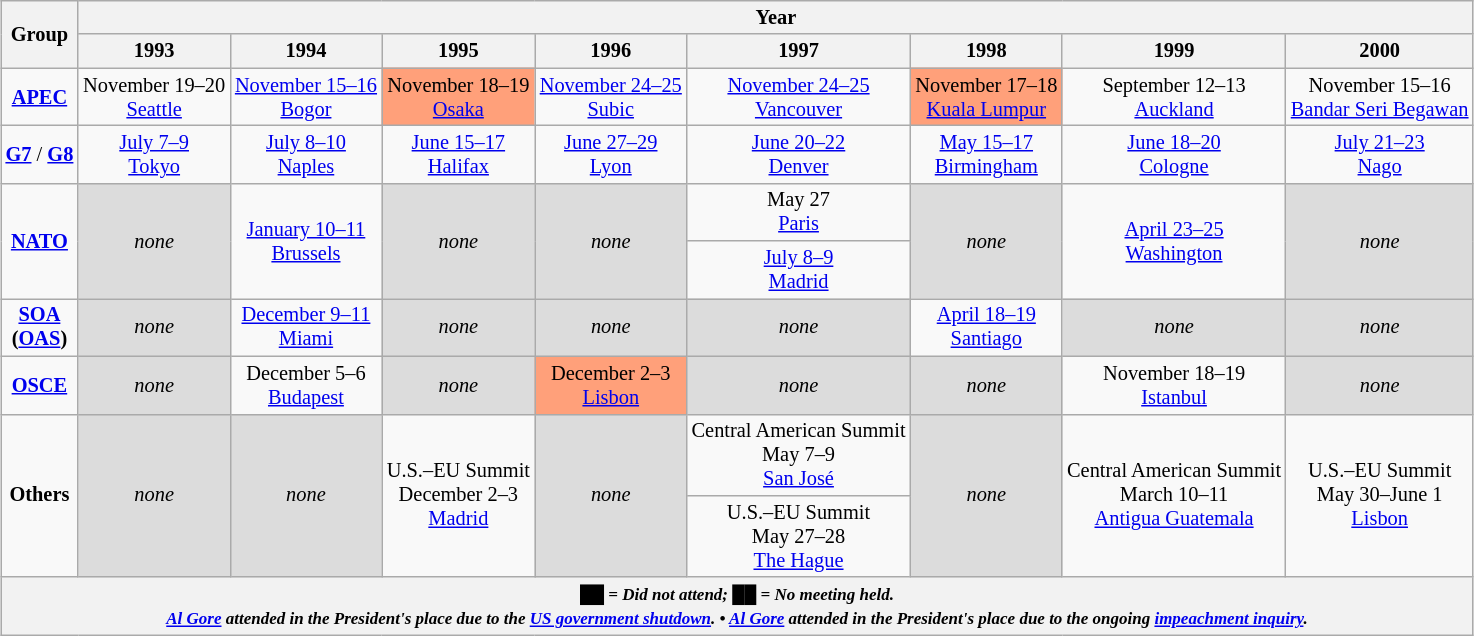<table class="wikitable" style="margin:1em auto; font-size:85%; text-align:center;">
<tr>
<th rowspan="2">Group</th>
<th colspan="8">Year</th>
</tr>
<tr>
<th>1993</th>
<th>1994</th>
<th>1995</th>
<th>1996</th>
<th>1997</th>
<th>1998</th>
<th>1999</th>
<th>2000</th>
</tr>
<tr>
<td><strong><a href='#'>APEC</a></strong></td>
<td>November 19–20<br> <a href='#'>Seattle</a></td>
<td><a href='#'>November 15–16</a><br> <a href='#'>Bogor</a></td>
<td style="background:#ffa07a;">November 18–19<br> <a href='#'>Osaka</a></td>
<td><a href='#'>November 24–25</a><br> <a href='#'>Subic</a></td>
<td><a href='#'>November 24–25</a><br> <a href='#'>Vancouver</a></td>
<td style="background:#ffa07a;">November 17–18<br> <a href='#'>Kuala Lumpur</a></td>
<td>September 12–13<br> <a href='#'>Auckland </a></td>
<td>November 15–16<br> <a href='#'>Bandar Seri Begawan</a></td>
</tr>
<tr>
<td><strong><a href='#'>G7</a></strong> / <strong><a href='#'>G8</a></strong></td>
<td><a href='#'>July 7–9</a><br> <a href='#'>Tokyo</a></td>
<td><a href='#'>July 8–10</a><br> <a href='#'>Naples</a></td>
<td><a href='#'>June 15–17</a><br> <a href='#'>Halifax</a></td>
<td><a href='#'>June 27–29</a><br> <a href='#'>Lyon</a></td>
<td><a href='#'>June 20–22</a><br> <a href='#'>Denver</a></td>
<td><a href='#'>May 15–17</a><br> <a href='#'>Birmingham</a></td>
<td><a href='#'>June 18–20</a><br> <a href='#'>Cologne</a></td>
<td><a href='#'>July 21–23</a><br> <a href='#'>Nago</a></td>
</tr>
<tr>
<td rowspan="2"><strong><a href='#'>NATO</a></strong></td>
<td rowspan="2" style="background:#dcdcdc;"><em>none</em></td>
<td rowspan="2"><a href='#'>January 10–11</a><br> <a href='#'>Brussels</a></td>
<td rowspan="2" style="background:#dcdcdc;"><em>none</em></td>
<td rowspan="2" style="background:#dcdcdc;"><em>none</em></td>
<td>May 27<br> <a href='#'>Paris</a></td>
<td rowspan="2" style="background:#dcdcdc;"><em>none</em></td>
<td rowspan="2"><a href='#'>April 23–25</a><br> <a href='#'>Washington</a></td>
<td rowspan="2" style="background:#dcdcdc;"><em>none</em></td>
</tr>
<tr>
<td><a href='#'>July 8–9</a><br> <a href='#'>Madrid</a></td>
</tr>
<tr>
<td><strong><a href='#'>SOA</a><br>(<a href='#'>OAS</a>)</strong></td>
<td style="background:#dcdcdc;"><em>none</em></td>
<td><a href='#'>December 9–11</a><br> <a href='#'>Miami</a></td>
<td style="background:#dcdcdc;"><em>none</em></td>
<td style="background:#dcdcdc;"><em>none</em></td>
<td style="background:#dcdcdc;"><em>none</em></td>
<td><a href='#'>April 18–19</a><br> <a href='#'>Santiago</a></td>
<td style="background:#dcdcdc;"><em>none</em></td>
<td style="background:#dcdcdc;"><em>none</em></td>
</tr>
<tr>
<td><strong><a href='#'>OSCE</a></strong></td>
<td style="background:#dcdcdc;"><em>none</em></td>
<td>December 5–6<br> <a href='#'>Budapest</a></td>
<td style="background:#dcdcdc;"><em>none</em></td>
<td style="background:#ffa07a;">December 2–3<br> <a href='#'>Lisbon</a></td>
<td style="background:#dcdcdc;"><em>none</em></td>
<td style="background:#dcdcdc;"><em>none</em></td>
<td>November 18–19<br> <a href='#'>Istanbul</a></td>
<td style="background:#dcdcdc;"><em>none</em></td>
</tr>
<tr>
<td rowspan="2"><strong>Others</strong></td>
<td rowspan="2" style="background:#dcdcdc;"><em>none</em></td>
<td rowspan="2" style="background:#dcdcdc;"><em>none</em></td>
<td rowspan="2">U.S.–EU Summit<br>December 2–3<br> <a href='#'>Madrid</a></td>
<td rowspan="2" style="background:#dcdcdc;"><em>none</em></td>
<td>Central American Summit<br>May 7–9<br> <a href='#'>San José</a></td>
<td rowspan="2" style="background:#dcdcdc;"><em>none</em></td>
<td rowspan="2">Central American Summit<br>March 10–11<br> <a href='#'>Antigua Guatemala</a></td>
<td rowspan="2">U.S.–EU Summit<br>May 30–June 1<br> <a href='#'>Lisbon</a></td>
</tr>
<tr>
<td>U.S.–EU Summit<br>May 27–28<br> <a href='#'>The Hague</a></td>
</tr>
<tr>
<th colspan="9"><small><em><span>██</span> = Did not attend; <span>██</span> = No meeting held.<br><a href='#'>Al Gore</a> attended in the President's place due to the <a href='#'>US government shutdown</a>. • <a href='#'>Al Gore</a> attended in the President's place due to the ongoing <a href='#'>impeachment inquiry</a>.</em></small></th>
</tr>
</table>
